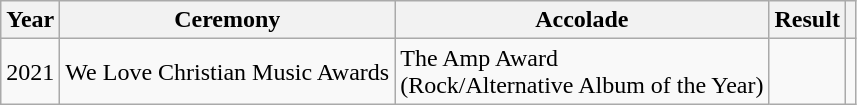<table class="wikitable plainrowheaders sortable">
<tr>
<th scope="col">Year</th>
<th scope="col">Ceremony</th>
<th scope="col">Accolade</th>
<th scope="col">Result</th>
<th scope="col" class="unsortable"></th>
</tr>
<tr>
<td>2021</td>
<td>We Love Christian Music Awards</td>
<td>The Amp Award<br>(Rock/Alternative Album of the Year)</td>
<td></td>
<td></td>
</tr>
</table>
